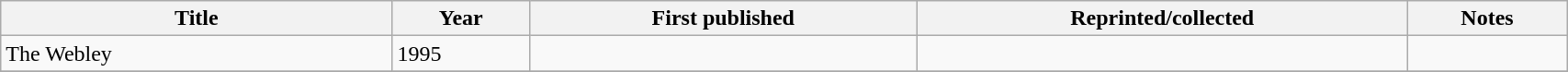<table class='wikitable sortable' width='90%'>
<tr>
<th width=25%>Title</th>
<th>Year</th>
<th>First published</th>
<th>Reprinted/collected</th>
<th>Notes</th>
</tr>
<tr>
<td>The Webley</td>
<td>1995</td>
<td></td>
<td></td>
<td></td>
</tr>
<tr>
</tr>
</table>
